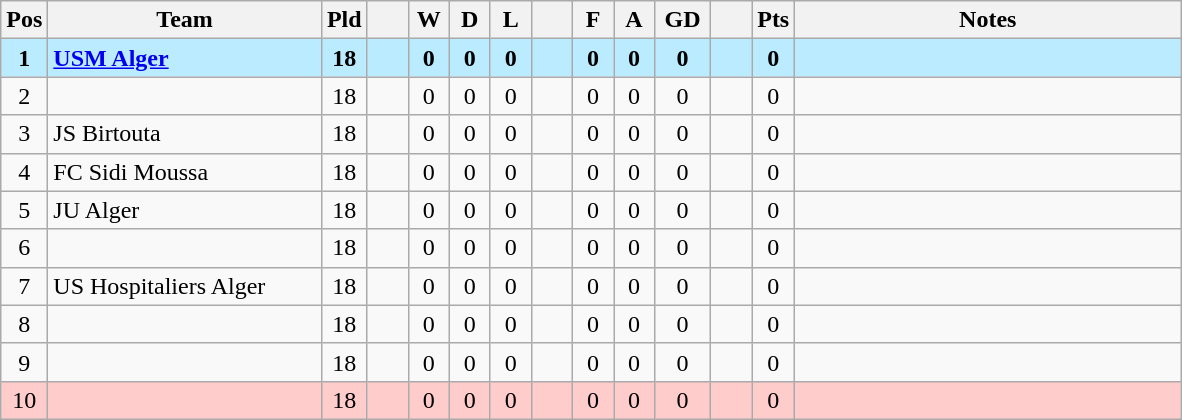<table class="wikitable" style="text-align: center;">
<tr>
<th width=20>Pos</th>
<th width=175>Team</th>
<th width=20>Pld</th>
<th width=20></th>
<th width=20>W</th>
<th width=20>D</th>
<th width=20>L</th>
<th width=20></th>
<th width=20>F</th>
<th width=20>A</th>
<th width=30>GD</th>
<th width=20></th>
<th width=20>Pts</th>
<th width=250>Notes</th>
</tr>
<tr style="background:#BBEBFF;">
<td><strong>1</strong></td>
<td align=left><strong><a href='#'>USM Alger</a></strong></td>
<td><strong>18</strong></td>
<td></td>
<td><strong>0</strong></td>
<td><strong>0</strong></td>
<td><strong>0</strong></td>
<td></td>
<td><strong>0</strong></td>
<td><strong>0</strong></td>
<td><strong>0</strong></td>
<td></td>
<td><strong>0</strong></td>
<td></td>
</tr>
<tr>
<td>2</td>
<td align=left></td>
<td>18</td>
<td></td>
<td>0</td>
<td>0</td>
<td>0</td>
<td></td>
<td>0</td>
<td>0</td>
<td>0</td>
<td></td>
<td>0</td>
<td></td>
</tr>
<tr>
<td>3</td>
<td align=left>JS Birtouta</td>
<td>18</td>
<td></td>
<td>0</td>
<td>0</td>
<td>0</td>
<td></td>
<td>0</td>
<td>0</td>
<td>0</td>
<td></td>
<td>0</td>
<td></td>
</tr>
<tr>
<td>4</td>
<td align=left>FC Sidi Moussa</td>
<td>18</td>
<td></td>
<td>0</td>
<td>0</td>
<td>0</td>
<td></td>
<td>0</td>
<td>0</td>
<td>0</td>
<td></td>
<td>0</td>
<td></td>
</tr>
<tr>
<td>5</td>
<td align=left>JU Alger</td>
<td>18</td>
<td></td>
<td>0</td>
<td>0</td>
<td>0</td>
<td></td>
<td>0</td>
<td>0</td>
<td>0</td>
<td></td>
<td>0</td>
<td></td>
</tr>
<tr>
<td>6</td>
<td align=left></td>
<td>18</td>
<td></td>
<td>0</td>
<td>0</td>
<td>0</td>
<td></td>
<td>0</td>
<td>0</td>
<td>0</td>
<td></td>
<td>0</td>
<td></td>
</tr>
<tr>
<td>7</td>
<td align=left>US Hospitaliers Alger</td>
<td>18</td>
<td></td>
<td>0</td>
<td>0</td>
<td>0</td>
<td></td>
<td>0</td>
<td>0</td>
<td>0</td>
<td></td>
<td>0</td>
<td></td>
</tr>
<tr>
<td>8</td>
<td align=left></td>
<td>18</td>
<td></td>
<td>0</td>
<td>0</td>
<td>0</td>
<td></td>
<td>0</td>
<td>0</td>
<td>0</td>
<td></td>
<td>0</td>
<td></td>
</tr>
<tr>
<td>9</td>
<td align=left></td>
<td>18</td>
<td></td>
<td>0</td>
<td>0</td>
<td>0</td>
<td></td>
<td>0</td>
<td>0</td>
<td>0</td>
<td></td>
<td>0</td>
<td></td>
</tr>
<tr style="background:#FFCCCC;">
<td>10</td>
<td align=left></td>
<td>18</td>
<td></td>
<td>0</td>
<td>0</td>
<td>0</td>
<td></td>
<td>0</td>
<td>0</td>
<td>0</td>
<td></td>
<td>0</td>
<td></td>
</tr>
</table>
